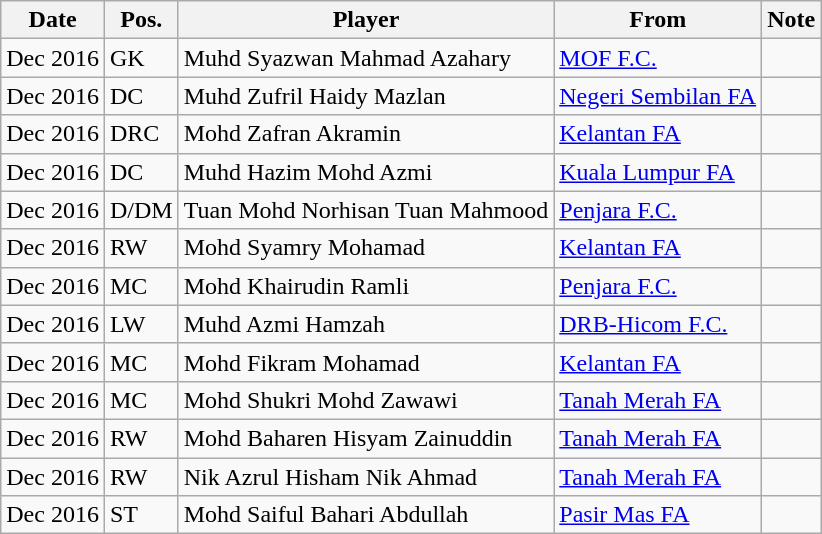<table class="wikitable sortable">
<tr>
<th>Date</th>
<th>Pos.</th>
<th>Player</th>
<th>From</th>
<th>Note</th>
</tr>
<tr>
<td>Dec 2016</td>
<td>GK</td>
<td> Muhd Syazwan Mahmad Azahary</td>
<td> <a href='#'>MOF F.C.</a></td>
<td></td>
</tr>
<tr>
<td>Dec 2016</td>
<td>DC</td>
<td> Muhd Zufril Haidy Mazlan</td>
<td> <a href='#'>Negeri Sembilan FA</a></td>
<td></td>
</tr>
<tr>
<td>Dec 2016</td>
<td>DRC</td>
<td> Mohd Zafran Akramin</td>
<td> <a href='#'>Kelantan FA</a></td>
<td></td>
</tr>
<tr>
<td>Dec 2016</td>
<td>DC</td>
<td> Muhd Hazim Mohd Azmi</td>
<td> <a href='#'>Kuala Lumpur FA</a></td>
<td></td>
</tr>
<tr>
<td>Dec 2016</td>
<td>D/DM</td>
<td> Tuan Mohd Norhisan Tuan Mahmood</td>
<td> <a href='#'>Penjara F.C.</a></td>
<td></td>
</tr>
<tr>
<td>Dec 2016</td>
<td>RW</td>
<td> Mohd Syamry Mohamad</td>
<td> <a href='#'>Kelantan FA</a></td>
<td></td>
</tr>
<tr>
<td>Dec 2016</td>
<td>MC</td>
<td> Mohd Khairudin Ramli</td>
<td> <a href='#'>Penjara F.C.</a></td>
<td></td>
</tr>
<tr>
<td>Dec 2016</td>
<td>LW</td>
<td> Muhd Azmi Hamzah</td>
<td> <a href='#'>DRB-Hicom F.C.</a></td>
<td></td>
</tr>
<tr>
<td>Dec 2016</td>
<td>MC</td>
<td> Mohd Fikram Mohamad</td>
<td> <a href='#'>Kelantan FA</a></td>
<td></td>
</tr>
<tr>
<td>Dec 2016</td>
<td>MC</td>
<td> Mohd Shukri Mohd Zawawi</td>
<td> <a href='#'>Tanah Merah FA</a></td>
<td></td>
</tr>
<tr>
<td>Dec 2016</td>
<td>RW</td>
<td> Mohd Baharen Hisyam Zainuddin</td>
<td> <a href='#'>Tanah Merah FA</a></td>
<td></td>
</tr>
<tr>
<td>Dec 2016</td>
<td>RW</td>
<td> Nik Azrul Hisham Nik Ahmad</td>
<td> <a href='#'>Tanah Merah FA</a></td>
<td></td>
</tr>
<tr>
<td>Dec 2016</td>
<td>ST</td>
<td> Mohd Saiful Bahari Abdullah</td>
<td> <a href='#'>Pasir Mas FA</a></td>
<td></td>
</tr>
</table>
